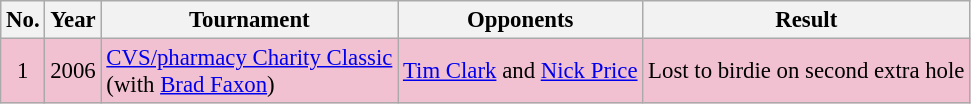<table class="wikitable" style="font-size:95%;">
<tr>
<th>No.</th>
<th>Year</th>
<th>Tournament</th>
<th>Opponents</th>
<th>Result</th>
</tr>
<tr style="background:#F2C1D1;">
<td align=center>1</td>
<td>2006</td>
<td><a href='#'>CVS/pharmacy Charity Classic</a><br>(with  <a href='#'>Brad Faxon</a>)</td>
<td> <a href='#'>Tim Clark</a> and  <a href='#'>Nick Price</a></td>
<td>Lost to birdie on second extra hole</td>
</tr>
</table>
